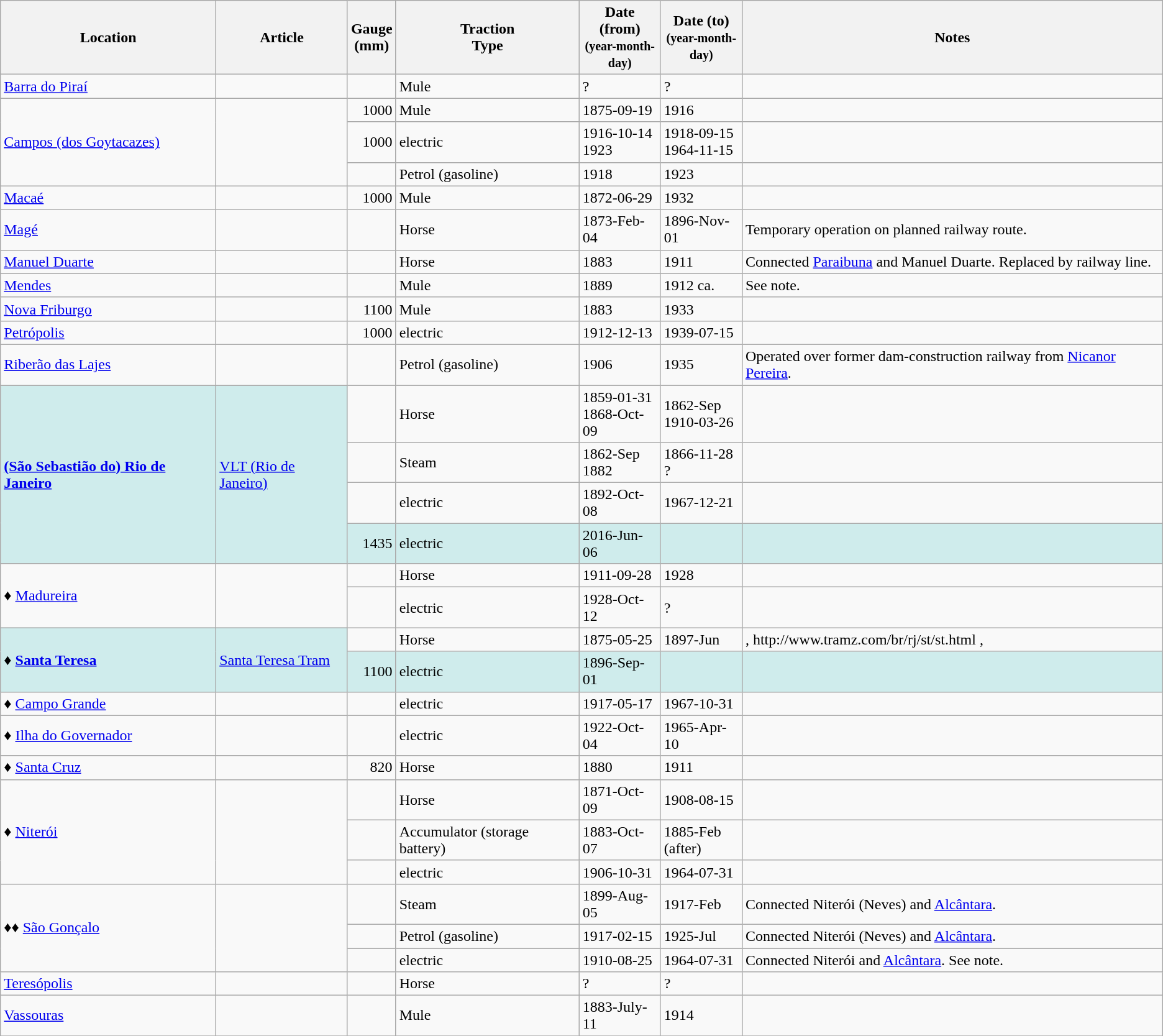<table class="wikitable sortable">
<tr>
<th>Location</th>
<th>Article</th>
<th>Gauge<br> (mm)</th>
<th>Traction<br>Type</th>
<th width=80px>Date (from)<br><small>(year-month-day)</small></th>
<th width=80px>Date (to)<br><small>(year-month-day)</small></th>
<th>Notes</th>
</tr>
<tr>
<td><a href='#'>Barra do Piraí</a></td>
<td> </td>
<td align=right></td>
<td>Mule</td>
<td>?</td>
<td>?</td>
<td> </td>
</tr>
<tr>
<td rowspan="3"><a href='#'>Campos (dos Goytacazes)</a></td>
<td rowspan="3"> </td>
<td align=right>1000</td>
<td>Mule</td>
<td>1875-09-19</td>
<td>1916</td>
<td></td>
</tr>
<tr>
<td align=right>1000</td>
<td>electric</td>
<td>1916-10-14<br>1923</td>
<td>1918-09-15<br>1964-11-15</td>
<td></td>
</tr>
<tr>
<td align=right></td>
<td>Petrol (gasoline)</td>
<td>1918</td>
<td>1923</td>
<td></td>
</tr>
<tr>
<td><a href='#'>Macaé</a></td>
<td> </td>
<td align=right>1000</td>
<td>Mule</td>
<td>1872-06-29</td>
<td>1932</td>
<td></td>
</tr>
<tr>
<td><a href='#'>Magé</a></td>
<td> </td>
<td align=right></td>
<td>Horse</td>
<td>1873-Feb-04</td>
<td>1896-Nov-01</td>
<td> Temporary operation on planned railway route.</td>
</tr>
<tr>
<td><a href='#'>Manuel Duarte</a></td>
<td> </td>
<td align=right></td>
<td>Horse</td>
<td>1883</td>
<td>1911</td>
<td> Connected <a href='#'>Paraibuna</a> and Manuel Duarte. Replaced by railway line.</td>
</tr>
<tr>
<td><a href='#'>Mendes</a></td>
<td> </td>
<td align=right></td>
<td>Mule</td>
<td>1889</td>
<td>1912 ca.</td>
<td> See note.</td>
</tr>
<tr>
<td><a href='#'>Nova Friburgo</a></td>
<td> </td>
<td align=right>1100</td>
<td>Mule</td>
<td>1883</td>
<td>1933</td>
<td></td>
</tr>
<tr>
<td><a href='#'>Petrópolis</a></td>
<td> </td>
<td align=right>1000</td>
<td>electric</td>
<td>1912-12-13</td>
<td>1939-07-15</td>
<td></td>
</tr>
<tr>
<td><a href='#'>Riberão das Lajes</a></td>
<td> </td>
<td align=right></td>
<td>Petrol (gasoline)</td>
<td>1906</td>
<td>1935</td>
<td> Operated over former dam-construction railway from <a href='#'>Nicanor Pereira</a>.</td>
</tr>
<tr>
<td rowspan="4" style="background:#CFECEC"><strong><a href='#'>(São Sebastião do) Rio de Janeiro</a></strong></td>
<td rowspan="4" style="background:#CFECEC"><a href='#'>VLT (Rio de Janeiro)</a></td>
<td align=right></td>
<td>Horse</td>
<td>1859-01-31<br>1868-Oct-09</td>
<td>1862-Sep<br>1910-03-26</td>
<td></td>
</tr>
<tr>
<td align=right></td>
<td>Steam</td>
<td>1862-Sep<br>1882</td>
<td>1866-11-28<br>?</td>
<td></td>
</tr>
<tr>
<td align=right></td>
<td>electric</td>
<td>1892-Oct-08</td>
<td>1967-12-21</td>
<td></td>
</tr>
<tr>
<td align=right style="background:#CFECEC">1435</td>
<td style="background:#CFECEC">electric</td>
<td style="background:#CFECEC">2016-Jun-06</td>
<td style="background:#CFECEC"></td>
<td style="background:#CFECEC"></td>
</tr>
<tr>
<td rowspan="2">♦ <a href='#'>Madureira</a></td>
<td rowspan="2"> </td>
<td align=right></td>
<td>Horse</td>
<td>1911-09-28</td>
<td>1928</td>
<td></td>
</tr>
<tr>
<td align=right></td>
<td>electric</td>
<td>1928-Oct-12</td>
<td>?</td>
<td></td>
</tr>
<tr>
<td rowspan="2" style="background:#CFECEC">♦ <strong><a href='#'>Santa Teresa</a></strong></td>
<td rowspan="2" style="background:#CFECEC"><a href='#'>Santa Teresa Tram</a></td>
<td align=right></td>
<td>Horse</td>
<td>1875-05-25</td>
<td>1897-Jun</td>
<td>, http://www.tramz.com/br/rj/st/st.html , </td>
</tr>
<tr style="background:#CFECEC">
<td align=right>1100</td>
<td>electric</td>
<td>1896-Sep-01</td>
<td> </td>
<td></td>
</tr>
<tr>
<td>♦ <a href='#'>Campo Grande</a></td>
<td> </td>
<td align=right></td>
<td>electric</td>
<td>1917-05-17</td>
<td>1967-10-31</td>
<td></td>
</tr>
<tr>
<td>♦ <a href='#'>Ilha do Governador</a></td>
<td> </td>
<td align=right></td>
<td>electric</td>
<td>1922-Oct-04</td>
<td>1965-Apr-10</td>
<td></td>
</tr>
<tr>
<td>♦ <a href='#'>Santa Cruz</a></td>
<td> </td>
<td align=right>820</td>
<td>Horse</td>
<td>1880</td>
<td>1911</td>
<td></td>
</tr>
<tr>
<td rowspan="3">♦ <a href='#'>Niterói</a></td>
<td rowspan="3"> </td>
<td align=right></td>
<td>Horse</td>
<td>1871-Oct-09</td>
<td>1908-08-15</td>
<td></td>
</tr>
<tr>
<td align=right></td>
<td>Accumulator (storage battery)</td>
<td>1883-Oct-07</td>
<td>1885-Feb (after)</td>
<td></td>
</tr>
<tr>
<td align=right></td>
<td>electric</td>
<td>1906-10-31</td>
<td>1964-07-31</td>
<td></td>
</tr>
<tr>
<td rowspan="3">♦♦ <a href='#'>São Gonçalo</a></td>
<td rowspan="3"> </td>
<td align=right></td>
<td>Steam</td>
<td>1899-Aug-05</td>
<td>1917-Feb</td>
<td> Connected Niterói (Neves) and <a href='#'>Alcântara</a>.</td>
</tr>
<tr>
<td align=right></td>
<td>Petrol (gasoline)</td>
<td>1917-02-15</td>
<td>1925-Jul</td>
<td> Connected Niterói (Neves) and <a href='#'>Alcântara</a>.</td>
</tr>
<tr>
<td align=right></td>
<td>electric</td>
<td>1910-08-25</td>
<td>1964-07-31</td>
<td> Connected Niterói and <a href='#'>Alcântara</a>. See note.</td>
</tr>
<tr>
<td><a href='#'>Teresópolis</a></td>
<td> </td>
<td align=right></td>
<td>Horse</td>
<td>?</td>
<td>?</td>
<td> </td>
</tr>
<tr>
<td><a href='#'>Vassouras</a></td>
<td> </td>
<td align=right></td>
<td>Mule</td>
<td>1883-July-11</td>
<td>1914</td>
<td></td>
</tr>
<tr>
</tr>
</table>
